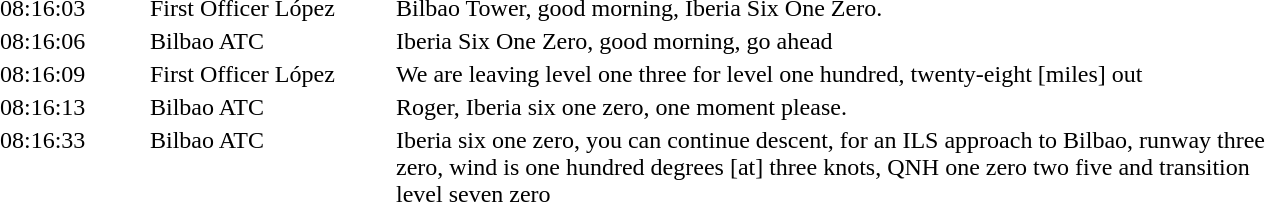<table align="center" style="border:none;" cellpadding="1">
<tr>
<th style="width:6.0em;"></th>
<th style="width:10.0em;"></th>
<th style="width:37.0em;"></th>
</tr>
<tr style="vertical-align:top;">
<td>08:16:03</td>
<td>First Officer López</td>
<td>Bilbao Tower, good morning, Iberia Six One Zero.</td>
</tr>
<tr style="vertical-align:top;">
<td>08:16:06</td>
<td>Bilbao ATC</td>
<td>Iberia Six One Zero, good morning, go ahead</td>
</tr>
<tr style="vertical-align:top;">
<td>08:16:09</td>
<td>First Officer López</td>
<td>We are leaving level one three for level one hundred, twenty-eight [miles] out</td>
</tr>
<tr style="vertical-align:top;">
<td>08:16:13</td>
<td>Bilbao ATC</td>
<td>Roger, Iberia six one zero, one moment please.</td>
</tr>
<tr style="vertical-align:top;">
<td>08:16:33</td>
<td>Bilbao ATC</td>
<td>Iberia six one zero, you can continue descent, for an ILS approach to Bilbao, runway three zero, wind is one hundred degrees [at] three knots, QNH one zero two five and transition level seven zero</td>
</tr>
</table>
